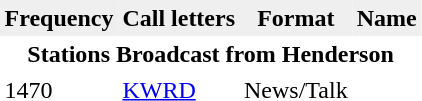<table border="0" cellpadding="3" cellspacing="0">
<tr>
<th style="background:#efefef;">Frequency</th>
<th style="background:#efefef;">Call letters</th>
<th style="background:#efefef;">Format</th>
<th style="background:#efefef;">Name</th>
</tr>
<tr>
<th colspan="4">Stations Broadcast from Henderson</th>
</tr>
<tr>
<td>1470</td>
<td><a href='#'>KWRD</a></td>
<td>News/Talk</td>
</tr>
</table>
